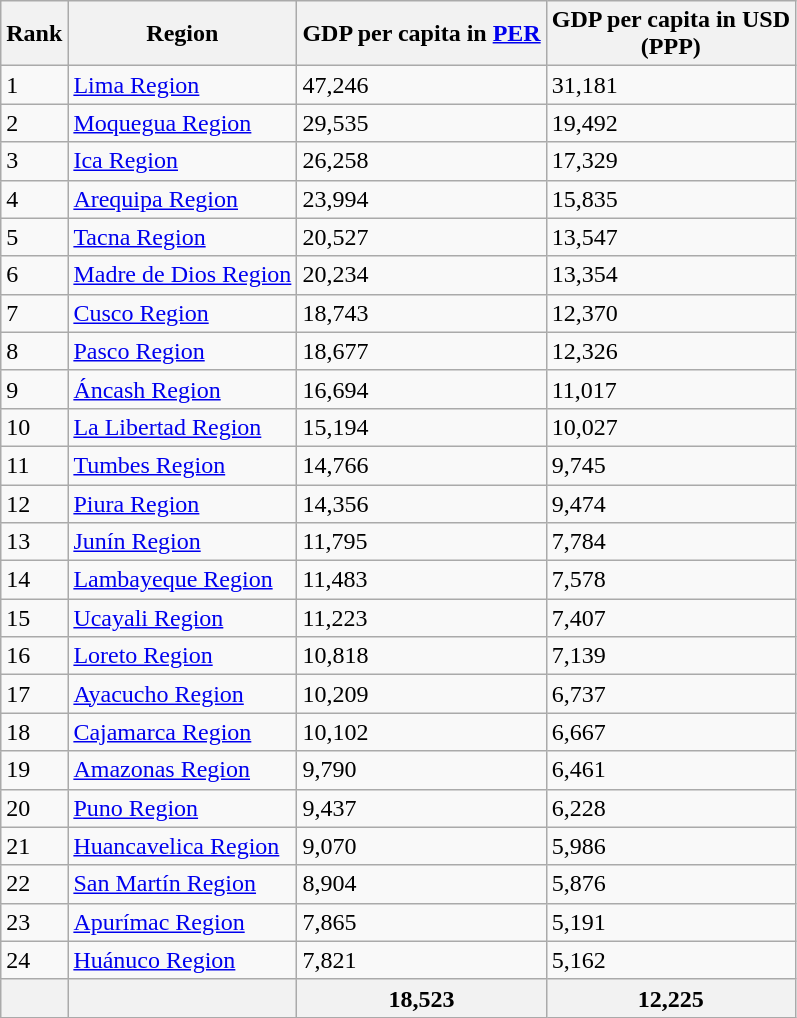<table class="wikitable sortable">
<tr>
<th>Rank</th>
<th>Region</th>
<th>GDP per capita in <a href='#'>PER</a></th>
<th>GDP per capita in USD <br>(PPP)</th>
</tr>
<tr>
<td>1</td>
<td><a href='#'>Lima Region</a></td>
<td>47,246</td>
<td>31,181</td>
</tr>
<tr>
<td>2</td>
<td><a href='#'>Moquegua Region</a></td>
<td>29,535</td>
<td>19,492</td>
</tr>
<tr>
<td>3</td>
<td><a href='#'>Ica Region</a></td>
<td>26,258</td>
<td>17,329</td>
</tr>
<tr>
<td>4</td>
<td><a href='#'>Arequipa Region</a></td>
<td>23,994</td>
<td>15,835</td>
</tr>
<tr>
<td>5</td>
<td><a href='#'>Tacna Region</a></td>
<td>20,527</td>
<td>13,547</td>
</tr>
<tr>
<td>6</td>
<td><a href='#'>Madre de Dios Region</a></td>
<td>20,234</td>
<td>13,354</td>
</tr>
<tr>
<td>7</td>
<td><a href='#'>Cusco Region</a></td>
<td>18,743</td>
<td>12,370</td>
</tr>
<tr>
<td>8</td>
<td><a href='#'>Pasco Region</a></td>
<td>18,677</td>
<td>12,326</td>
</tr>
<tr>
<td>9</td>
<td><a href='#'>Áncash Region</a></td>
<td>16,694</td>
<td>11,017</td>
</tr>
<tr>
<td>10</td>
<td><a href='#'>La Libertad Region</a></td>
<td>15,194</td>
<td>10,027</td>
</tr>
<tr>
<td>11</td>
<td><a href='#'>Tumbes Region</a></td>
<td>14,766</td>
<td>9,745</td>
</tr>
<tr>
<td>12</td>
<td><a href='#'>Piura Region</a></td>
<td>14,356</td>
<td>9,474</td>
</tr>
<tr>
<td>13</td>
<td><a href='#'>Junín Region</a></td>
<td>11,795</td>
<td>7,784</td>
</tr>
<tr>
<td>14</td>
<td><a href='#'>Lambayeque Region</a></td>
<td>11,483</td>
<td>7,578</td>
</tr>
<tr>
<td>15</td>
<td><a href='#'>Ucayali Region</a></td>
<td>11,223</td>
<td>7,407</td>
</tr>
<tr>
<td>16</td>
<td><a href='#'>Loreto Region</a></td>
<td>10,818</td>
<td>7,139</td>
</tr>
<tr>
<td>17</td>
<td><a href='#'>Ayacucho Region</a></td>
<td>10,209</td>
<td>6,737</td>
</tr>
<tr>
<td>18</td>
<td><a href='#'>Cajamarca Region</a></td>
<td>10,102</td>
<td>6,667</td>
</tr>
<tr>
<td>19</td>
<td><a href='#'>Amazonas Region</a></td>
<td>9,790</td>
<td>6,461</td>
</tr>
<tr>
<td>20</td>
<td><a href='#'>Puno Region</a></td>
<td>9,437</td>
<td>6,228</td>
</tr>
<tr>
<td>21</td>
<td><a href='#'>Huancavelica Region</a></td>
<td>9,070</td>
<td>5,986</td>
</tr>
<tr>
<td>22</td>
<td><a href='#'>San Martín Region</a></td>
<td>8,904</td>
<td>5,876</td>
</tr>
<tr>
<td>23</td>
<td><a href='#'>Apurímac Region</a></td>
<td>7,865</td>
<td>5,191</td>
</tr>
<tr>
<td>24</td>
<td><a href='#'>Huánuco Region</a></td>
<td>7,821</td>
<td>5,162</td>
</tr>
<tr>
<th></th>
<th></th>
<th>18,523</th>
<th>12,225</th>
</tr>
</table>
